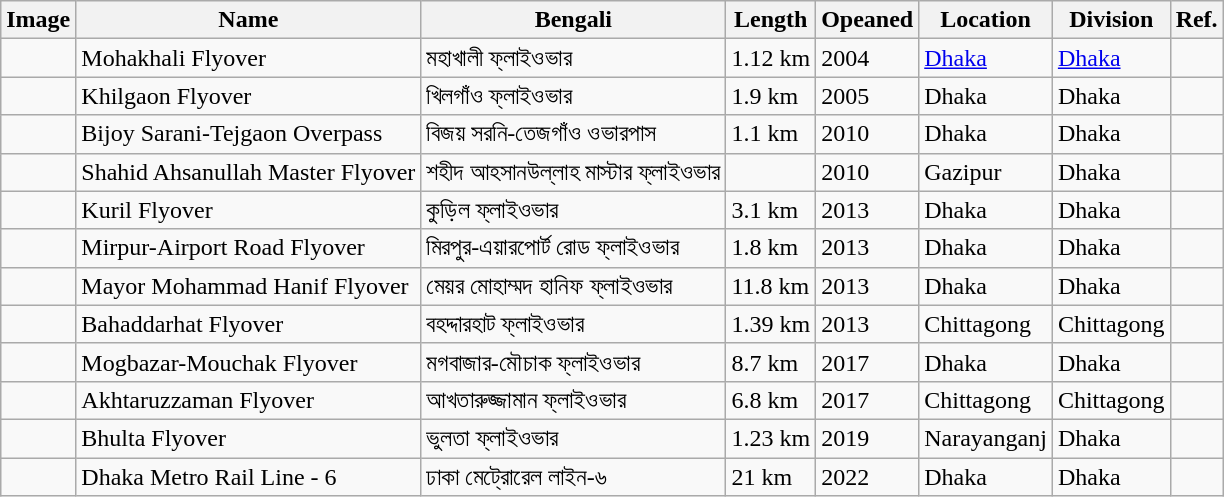<table class="wikitable sortable">
<tr>
<th>Image</th>
<th>Name</th>
<th>Bengali</th>
<th>Length</th>
<th>Opeaned</th>
<th>Location</th>
<th>Division</th>
<th>Ref.</th>
</tr>
<tr>
<td></td>
<td>Mohakhali Flyover</td>
<td>মহাখালী ফ্লাইওভার</td>
<td>1.12 km</td>
<td>2004</td>
<td><a href='#'>Dhaka</a></td>
<td><a href='#'>Dhaka</a></td>
<td></td>
</tr>
<tr>
<td></td>
<td>Khilgaon Flyover</td>
<td>খিলগাঁও ফ্লাইওভার</td>
<td>1.9 km</td>
<td>2005</td>
<td>Dhaka</td>
<td>Dhaka</td>
<td></td>
</tr>
<tr>
<td></td>
<td>Bijoy Sarani-Tejgaon Overpass</td>
<td>বিজয় সরনি-তেজগাঁও ওভারপাস</td>
<td>1.1 km</td>
<td>2010</td>
<td>Dhaka</td>
<td>Dhaka</td>
<td></td>
</tr>
<tr>
<td></td>
<td>Shahid Ahsanullah Master Flyover</td>
<td>শহীদ আহসানউল্লাহ মাস্টার ফ্লাইওভার</td>
<td></td>
<td>2010</td>
<td>Gazipur</td>
<td>Dhaka</td>
<td></td>
</tr>
<tr>
<td></td>
<td>Kuril Flyover</td>
<td>কুড়িল ফ্লাইওভার</td>
<td>3.1 km</td>
<td>2013</td>
<td>Dhaka</td>
<td>Dhaka</td>
<td></td>
</tr>
<tr>
<td></td>
<td>Mirpur-Airport Road Flyover</td>
<td>মিরপুর-এয়ারপোর্ট রোড ফ্লাইওভার</td>
<td>1.8 km</td>
<td>2013</td>
<td>Dhaka</td>
<td>Dhaka</td>
<td></td>
</tr>
<tr>
<td></td>
<td>Mayor Mohammad Hanif Flyover</td>
<td>মেয়র মোহাম্মদ হানিফ ফ্লাইওভার</td>
<td>11.8 km</td>
<td>2013</td>
<td>Dhaka</td>
<td>Dhaka</td>
<td></td>
</tr>
<tr>
<td></td>
<td>Bahaddarhat Flyover</td>
<td>বহদ্দারহাট ফ্লাইওভার</td>
<td>1.39 km</td>
<td>2013</td>
<td>Chittagong</td>
<td>Chittagong</td>
<td></td>
</tr>
<tr>
<td></td>
<td>Mogbazar-Mouchak Flyover</td>
<td>মগবাজার-মৌচাক ফ্লাইওভার</td>
<td>8.7 km</td>
<td>2017</td>
<td>Dhaka</td>
<td>Dhaka</td>
<td></td>
</tr>
<tr>
<td></td>
<td>Akhtaruzzaman Flyover</td>
<td>আখতারুজ্জামান ফ্লাইওভার</td>
<td>6.8 km</td>
<td>2017</td>
<td>Chittagong</td>
<td>Chittagong</td>
<td></td>
</tr>
<tr>
<td></td>
<td>Bhulta Flyover</td>
<td>ভুলতা ফ্লাইওভার</td>
<td>1.23 km</td>
<td>2019</td>
<td>Narayanganj</td>
<td>Dhaka</td>
<td></td>
</tr>
<tr>
<td></td>
<td>Dhaka Metro Rail Line - 6</td>
<td>ঢাকা মেট্রোরেল লাইন-৬</td>
<td>21 km</td>
<td>2022</td>
<td>Dhaka</td>
<td>Dhaka</td>
</tr>
</table>
